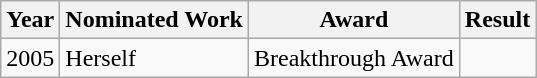<table class="wikitable">
<tr>
<th>Year</th>
<th>Nominated Work</th>
<th>Award</th>
<th>Result</th>
</tr>
<tr>
<td>2005</td>
<td>Herself</td>
<td>Breakthrough Award</td>
<td></td>
</tr>
</table>
